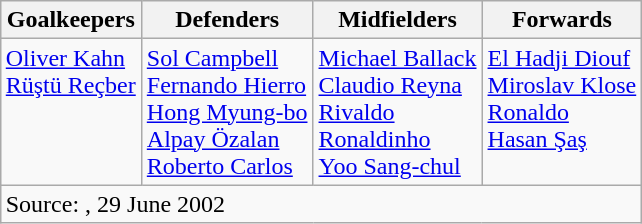<table class="wikitable" style="margin:0 auto">
<tr>
<th>Goalkeepers</th>
<th>Defenders</th>
<th>Midfielders</th>
<th>Forwards</th>
</tr>
<tr>
<td valign="top"> <a href='#'>Oliver Kahn</a><br> <a href='#'>Rüştü Reçber</a></td>
<td valign="top"> <a href='#'>Sol Campbell</a><br> <a href='#'>Fernando Hierro</a><br> <a href='#'>Hong Myung-bo</a><br> <a href='#'>Alpay Özalan</a><br> <a href='#'>Roberto Carlos</a></td>
<td valign="top"> <a href='#'>Michael Ballack</a><br> <a href='#'>Claudio Reyna</a><br> <a href='#'>Rivaldo</a><br> <a href='#'>Ronaldinho</a><br> <a href='#'>Yoo Sang-chul</a></td>
<td valign="top"> <a href='#'>El Hadji Diouf</a><br> <a href='#'>Miroslav Klose</a><br> <a href='#'>Ronaldo</a><br> <a href='#'>Hasan Şaş</a></td>
</tr>
<tr>
<td colspan="4" style="text-align:left">Source: , 29 June 2002</td>
</tr>
</table>
